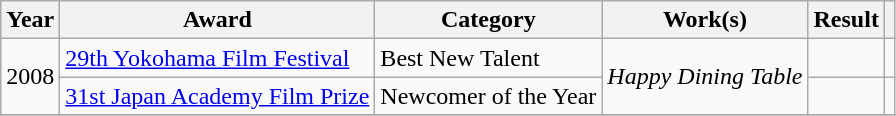<table class="wikitable">
<tr>
<th>Year</th>
<th>Award</th>
<th>Category</th>
<th>Work(s)</th>
<th>Result</th>
<th></th>
</tr>
<tr>
<td rowspan=2>2008</td>
<td><a href='#'>29th Yokohama Film Festival</a></td>
<td>Best New Talent</td>
<td rowspan=2><em>Happy Dining Table</em></td>
<td></td>
<td></td>
</tr>
<tr>
<td><a href='#'>31st Japan Academy Film Prize</a></td>
<td>Newcomer of the Year</td>
<td></td>
<td></td>
</tr>
<tr>
</tr>
</table>
